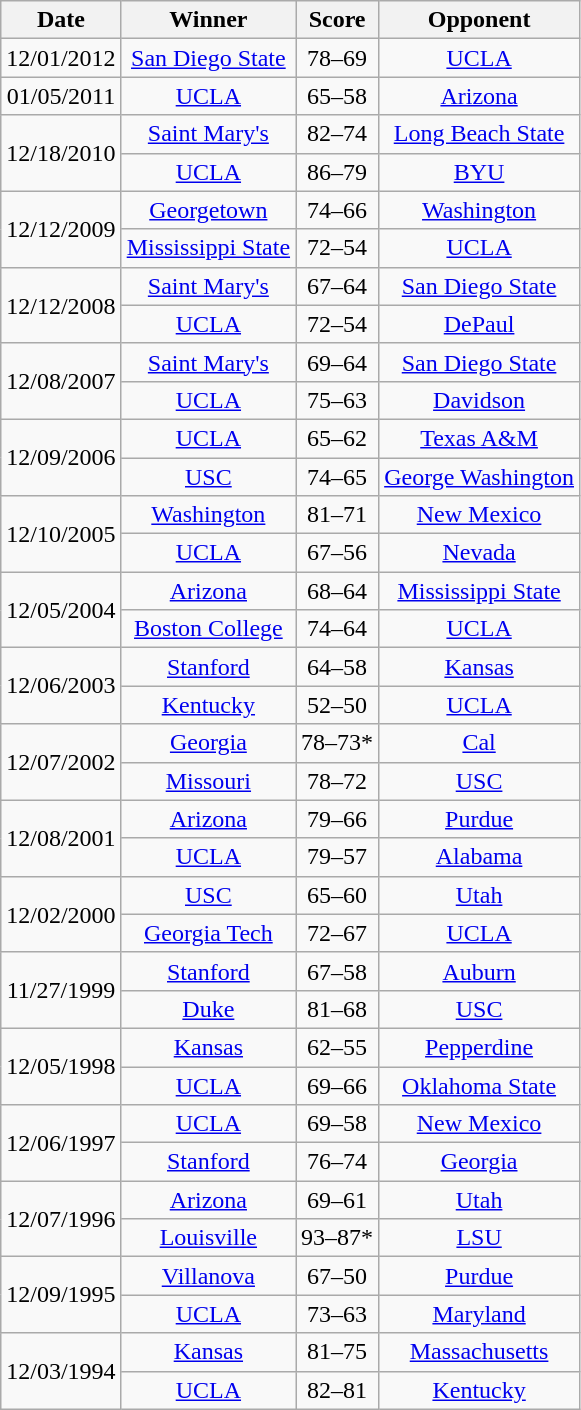<table class="wikitable" style="text-align: center">
<tr>
<th>Date</th>
<th>Winner</th>
<th>Score</th>
<th>Opponent</th>
</tr>
<tr>
<td>12/01/2012</td>
<td><a href='#'>San Diego State</a></td>
<td>78–69</td>
<td><a href='#'>UCLA</a></td>
</tr>
<tr>
<td>01/05/2011</td>
<td><a href='#'>UCLA</a></td>
<td>65–58</td>
<td><a href='#'>Arizona</a></td>
</tr>
<tr>
<td rowspan="2">12/18/2010</td>
<td><a href='#'>Saint Mary's</a></td>
<td>82–74</td>
<td><a href='#'>Long Beach State</a></td>
</tr>
<tr>
<td><a href='#'>UCLA</a></td>
<td>86–79</td>
<td><a href='#'>BYU</a></td>
</tr>
<tr>
<td rowspan="2">12/12/2009</td>
<td><a href='#'>Georgetown</a></td>
<td>74–66</td>
<td><a href='#'>Washington</a></td>
</tr>
<tr>
<td><a href='#'>Mississippi State</a></td>
<td>72–54</td>
<td><a href='#'>UCLA</a></td>
</tr>
<tr>
<td rowspan="2">12/12/2008</td>
<td><a href='#'>Saint Mary's</a></td>
<td>67–64</td>
<td><a href='#'>San Diego State</a></td>
</tr>
<tr>
<td><a href='#'>UCLA</a></td>
<td>72–54</td>
<td><a href='#'>DePaul</a></td>
</tr>
<tr>
<td rowspan="2">12/08/2007</td>
<td><a href='#'>Saint Mary's</a></td>
<td>69–64</td>
<td><a href='#'>San Diego State</a></td>
</tr>
<tr>
<td><a href='#'>UCLA</a></td>
<td>75–63</td>
<td><a href='#'>Davidson</a></td>
</tr>
<tr>
<td rowspan="2">12/09/2006</td>
<td><a href='#'>UCLA</a></td>
<td>65–62</td>
<td><a href='#'>Texas A&M</a></td>
</tr>
<tr>
<td><a href='#'>USC</a></td>
<td>74–65</td>
<td><a href='#'>George Washington</a></td>
</tr>
<tr>
<td rowspan="2">12/10/2005</td>
<td><a href='#'>Washington</a></td>
<td>81–71</td>
<td><a href='#'>New Mexico</a></td>
</tr>
<tr>
<td><a href='#'>UCLA</a></td>
<td>67–56</td>
<td><a href='#'>Nevada</a></td>
</tr>
<tr>
<td rowspan="2">12/05/2004</td>
<td><a href='#'>Arizona</a></td>
<td>68–64</td>
<td><a href='#'>Mississippi State</a></td>
</tr>
<tr>
<td><a href='#'>Boston College</a></td>
<td>74–64</td>
<td><a href='#'>UCLA</a></td>
</tr>
<tr>
<td rowspan="2">12/06/2003</td>
<td><a href='#'>Stanford</a></td>
<td>64–58</td>
<td><a href='#'>Kansas</a></td>
</tr>
<tr>
<td><a href='#'>Kentucky</a></td>
<td>52–50</td>
<td><a href='#'>UCLA</a></td>
</tr>
<tr>
<td rowspan="2">12/07/2002</td>
<td><a href='#'>Georgia</a></td>
<td>78–73*</td>
<td><a href='#'>Cal</a></td>
</tr>
<tr>
<td><a href='#'>Missouri</a></td>
<td>78–72</td>
<td><a href='#'>USC</a></td>
</tr>
<tr>
<td rowspan="2">12/08/2001</td>
<td><a href='#'>Arizona</a></td>
<td>79–66</td>
<td><a href='#'>Purdue</a></td>
</tr>
<tr>
<td><a href='#'>UCLA</a></td>
<td>79–57</td>
<td><a href='#'>Alabama</a></td>
</tr>
<tr>
<td rowspan="2">12/02/2000</td>
<td><a href='#'>USC</a></td>
<td>65–60</td>
<td><a href='#'>Utah</a></td>
</tr>
<tr>
<td><a href='#'>Georgia Tech</a></td>
<td>72–67</td>
<td><a href='#'>UCLA</a></td>
</tr>
<tr>
<td rowspan="2">11/27/1999</td>
<td><a href='#'>Stanford</a></td>
<td>67–58</td>
<td><a href='#'>Auburn</a></td>
</tr>
<tr>
<td><a href='#'>Duke</a></td>
<td>81–68</td>
<td><a href='#'>USC</a></td>
</tr>
<tr>
<td rowspan="2">12/05/1998</td>
<td><a href='#'>Kansas</a></td>
<td>62–55</td>
<td><a href='#'>Pepperdine</a></td>
</tr>
<tr>
<td><a href='#'>UCLA</a></td>
<td>69–66</td>
<td><a href='#'>Oklahoma State</a></td>
</tr>
<tr>
<td rowspan="2">12/06/1997</td>
<td><a href='#'>UCLA</a></td>
<td>69–58</td>
<td><a href='#'>New Mexico</a></td>
</tr>
<tr>
<td><a href='#'>Stanford</a></td>
<td>76–74</td>
<td><a href='#'>Georgia</a></td>
</tr>
<tr>
<td rowspan="2">12/07/1996</td>
<td><a href='#'>Arizona</a></td>
<td>69–61</td>
<td><a href='#'>Utah</a></td>
</tr>
<tr>
<td><a href='#'>Louisville</a></td>
<td>93–87*</td>
<td><a href='#'>LSU</a></td>
</tr>
<tr>
<td rowspan="2">12/09/1995</td>
<td><a href='#'>Villanova</a></td>
<td>67–50</td>
<td><a href='#'>Purdue</a></td>
</tr>
<tr>
<td><a href='#'>UCLA</a></td>
<td>73–63</td>
<td><a href='#'>Maryland</a></td>
</tr>
<tr>
<td rowspan="2">12/03/1994</td>
<td><a href='#'>Kansas</a></td>
<td>81–75</td>
<td><a href='#'>Massachusetts</a></td>
</tr>
<tr>
<td><a href='#'>UCLA</a></td>
<td>82–81</td>
<td><a href='#'>Kentucky</a></td>
</tr>
</table>
